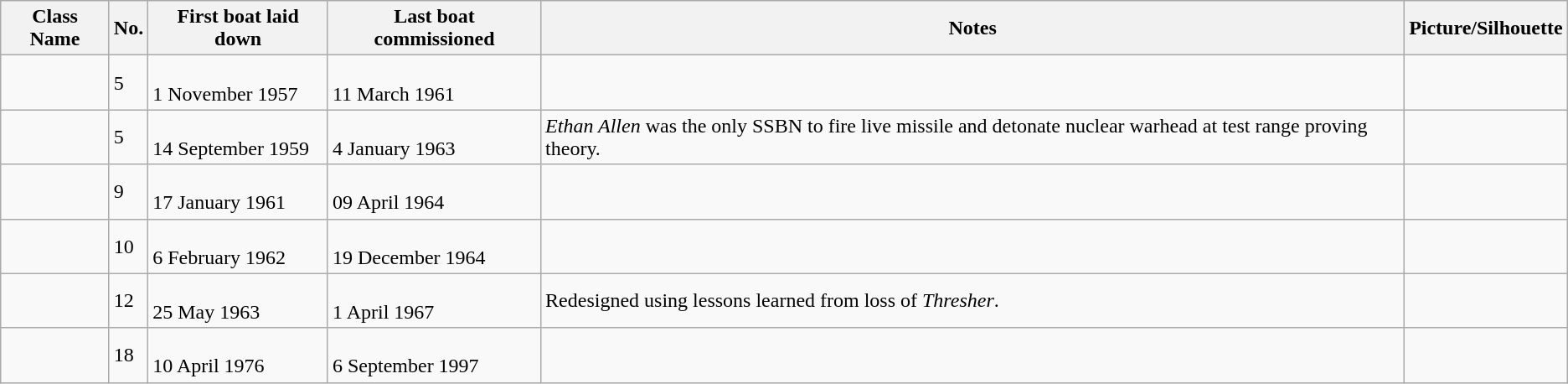<table class="wikitable">
<tr>
<th>Class Name</th>
<th>No.</th>
<th>First boat laid down</th>
<th>Last boat commissioned</th>
<th>Notes</th>
<th>Picture/Silhouette</th>
</tr>
<tr>
<td></td>
<td>5</td>
<td><br>1 November 1957</td>
<td><br>11 March 1961</td>
<td></td>
<td></td>
</tr>
<tr>
<td></td>
<td>5</td>
<td><br>14 September 1959</td>
<td><br>4 January 1963</td>
<td><em>Ethan Allen</em> was the only SSBN to fire live missile and detonate nuclear warhead at test range proving theory.</td>
<td></td>
</tr>
<tr>
<td></td>
<td>9</td>
<td><br>17 January 1961</td>
<td><br>09 April 1964</td>
<td></td>
<td></td>
</tr>
<tr>
<td></td>
<td>10</td>
<td><br>6 February 1962</td>
<td><br>19 December 1964</td>
<td></td>
<td></td>
</tr>
<tr>
<td></td>
<td>12</td>
<td><br>25 May 1963</td>
<td><br>1 April 1967</td>
<td>Redesigned using lessons learned from loss of <em>Thresher</em>.</td>
<td></td>
</tr>
<tr>
<td></td>
<td>18</td>
<td><br>10 April 1976</td>
<td><br>6 September 1997</td>
<td></td>
<td></td>
</tr>
</table>
